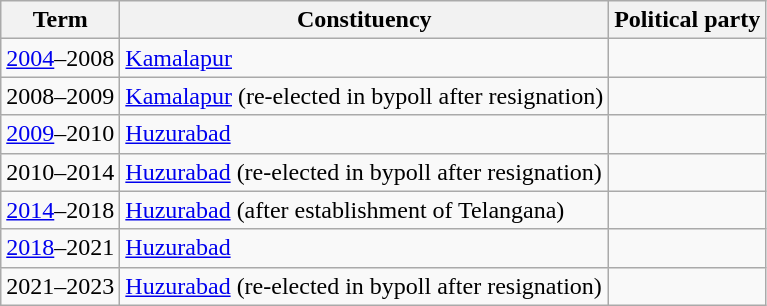<table class="wikitable sortable">
<tr>
<th>Term</th>
<th>Constituency</th>
<th colspan=2>Political party</th>
</tr>
<tr>
<td><a href='#'>2004</a>–2008</td>
<td><a href='#'>Kamalapur</a></td>
<td></td>
</tr>
<tr>
<td>2008–2009</td>
<td><a href='#'>Kamalapur</a> (re-elected in bypoll after resignation)</td>
<td></td>
</tr>
<tr>
<td><a href='#'>2009</a>–2010</td>
<td><a href='#'>Huzurabad</a></td>
<td></td>
</tr>
<tr>
<td>2010–2014</td>
<td><a href='#'>Huzurabad</a> (re-elected in bypoll after resignation)</td>
<td></td>
</tr>
<tr>
<td><a href='#'>2014</a>–2018</td>
<td><a href='#'>Huzurabad</a> (after establishment of Telangana)</td>
<td></td>
</tr>
<tr>
<td><a href='#'>2018</a>–2021</td>
<td><a href='#'>Huzurabad</a></td>
<td></td>
</tr>
<tr>
<td>2021–2023</td>
<td><a href='#'>Huzurabad</a>  (re-elected in bypoll after resignation)</td>
<td></td>
</tr>
</table>
